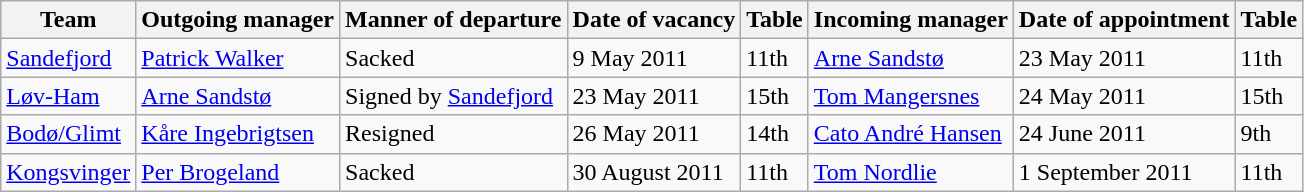<table class="wikitable">
<tr>
<th>Team</th>
<th>Outgoing manager</th>
<th>Manner of departure</th>
<th>Date of vacancy</th>
<th>Table</th>
<th>Incoming manager</th>
<th>Date of appointment</th>
<th>Table</th>
</tr>
<tr>
<td><a href='#'>Sandefjord</a></td>
<td> <a href='#'>Patrick Walker</a></td>
<td>Sacked</td>
<td>9 May 2011</td>
<td>11th</td>
<td> <a href='#'>Arne Sandstø</a></td>
<td>23 May 2011</td>
<td>11th</td>
</tr>
<tr>
<td><a href='#'>Løv-Ham</a></td>
<td> <a href='#'>Arne Sandstø</a></td>
<td>Signed by <a href='#'>Sandefjord</a></td>
<td>23 May 2011</td>
<td>15th</td>
<td> <a href='#'>Tom Mangersnes</a></td>
<td>24 May 2011</td>
<td>15th</td>
</tr>
<tr>
<td><a href='#'>Bodø/Glimt</a></td>
<td> <a href='#'>Kåre Ingebrigtsen</a></td>
<td>Resigned</td>
<td>26 May 2011</td>
<td>14th</td>
<td> <a href='#'>Cato André Hansen</a></td>
<td>24 June 2011</td>
<td>9th</td>
</tr>
<tr>
<td><a href='#'>Kongsvinger</a></td>
<td> <a href='#'>Per Brogeland</a></td>
<td>Sacked</td>
<td>30 August 2011</td>
<td>11th</td>
<td> <a href='#'>Tom Nordlie</a></td>
<td>1 September 2011</td>
<td>11th</td>
</tr>
</table>
